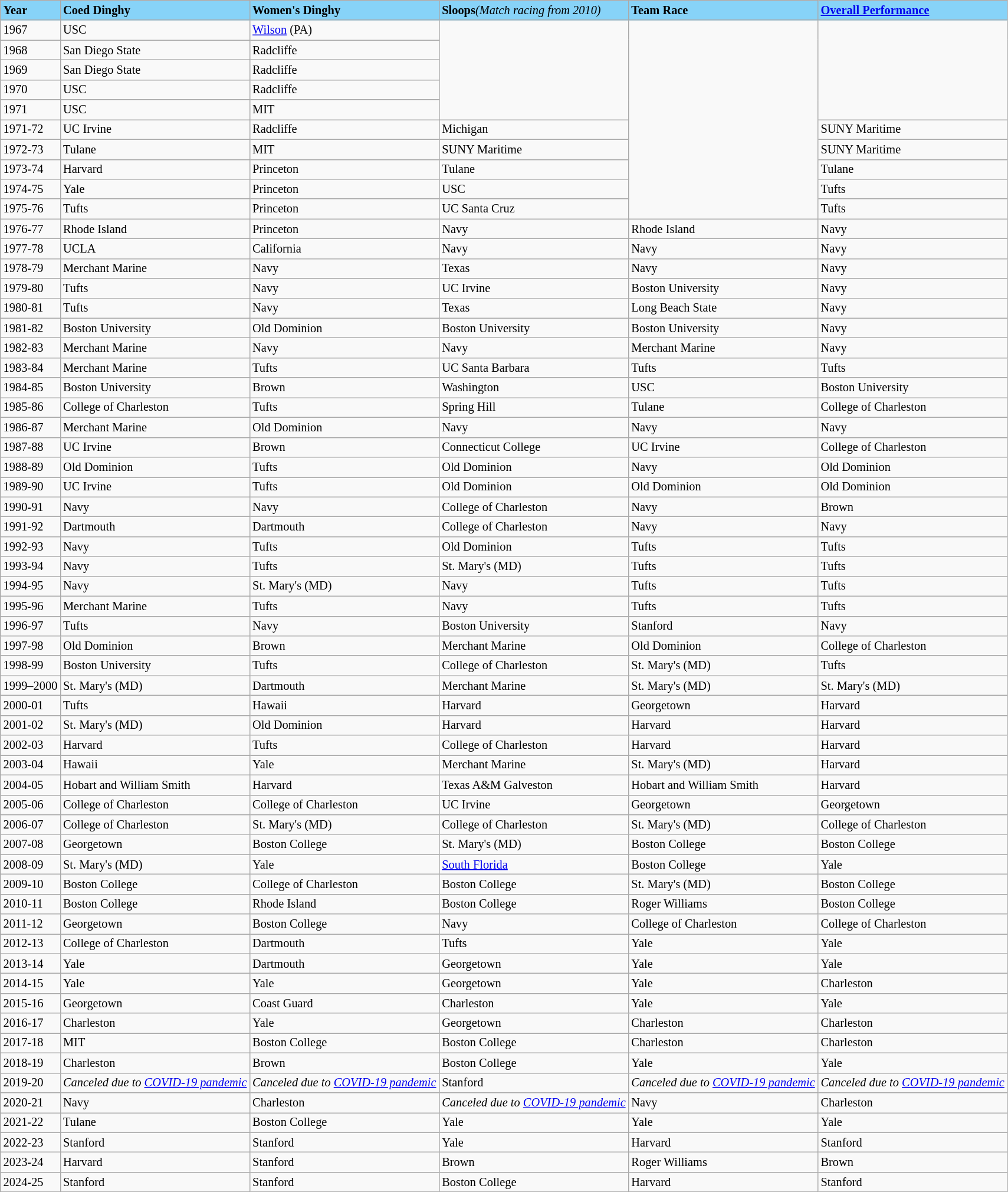<table class="wikitable" style="font-size:85%;">
<tr ! style="background-color: #87D3F8;">
<td><strong>Year</strong></td>
<td><strong>Coed Dinghy</strong></td>
<td><strong>Women's Dinghy</strong></td>
<td><strong>Sloops</strong><em>(Match racing from 2010)</em></td>
<td><strong>Team Race</strong></td>
<td><strong><a href='#'>Overall Performance</a></strong></td>
</tr>
<tr --->
<td>1967</td>
<td>USC</td>
<td><a href='#'>Wilson</a> (PA)</td>
<td rowspan=5></td>
<td rowspan=10></td>
<td rowspan=5></td>
</tr>
<tr --->
<td>1968</td>
<td>San Diego State</td>
<td>Radcliffe</td>
</tr>
<tr --->
<td>1969</td>
<td>San Diego State</td>
<td>Radcliffe</td>
</tr>
<tr --->
<td>1970</td>
<td>USC</td>
<td>Radcliffe</td>
</tr>
<tr --->
<td>1971</td>
<td>USC</td>
<td>MIT</td>
</tr>
<tr --->
<td>1971-72</td>
<td>UC Irvine</td>
<td>Radcliffe</td>
<td>Michigan</td>
<td>SUNY Maritime</td>
</tr>
<tr --->
<td>1972-73</td>
<td>Tulane</td>
<td>MIT</td>
<td>SUNY Maritime</td>
<td>SUNY Maritime</td>
</tr>
<tr --->
<td>1973-74</td>
<td>Harvard</td>
<td>Princeton</td>
<td>Tulane</td>
<td>Tulane</td>
</tr>
<tr --->
<td>1974-75</td>
<td>Yale</td>
<td>Princeton</td>
<td>USC</td>
<td>Tufts</td>
</tr>
<tr --->
<td>1975-76</td>
<td>Tufts</td>
<td>Princeton</td>
<td>UC Santa Cruz</td>
<td>Tufts</td>
</tr>
<tr --->
<td>1976-77</td>
<td>Rhode Island</td>
<td>Princeton</td>
<td>Navy</td>
<td>Rhode Island</td>
<td>Navy</td>
</tr>
<tr --->
<td>1977-78</td>
<td>UCLA</td>
<td>California</td>
<td>Navy</td>
<td>Navy</td>
<td>Navy</td>
</tr>
<tr --->
<td>1978-79</td>
<td>Merchant Marine</td>
<td>Navy</td>
<td>Texas</td>
<td>Navy</td>
<td>Navy</td>
</tr>
<tr --->
<td>1979-80</td>
<td>Tufts</td>
<td>Navy</td>
<td>UC Irvine</td>
<td>Boston University</td>
<td>Navy</td>
</tr>
<tr --->
<td>1980-81</td>
<td>Tufts</td>
<td>Navy</td>
<td>Texas</td>
<td>Long Beach State</td>
<td>Navy</td>
</tr>
<tr --->
<td>1981-82</td>
<td>Boston University</td>
<td>Old Dominion</td>
<td>Boston University</td>
<td>Boston University</td>
<td>Navy</td>
</tr>
<tr --->
<td>1982-83</td>
<td>Merchant Marine</td>
<td>Navy</td>
<td>Navy</td>
<td>Merchant Marine</td>
<td>Navy</td>
</tr>
<tr --->
<td>1983-84</td>
<td>Merchant Marine</td>
<td>Tufts</td>
<td>UC Santa Barbara</td>
<td>Tufts</td>
<td>Tufts</td>
</tr>
<tr --->
<td>1984-85</td>
<td>Boston University</td>
<td>Brown</td>
<td>Washington</td>
<td>USC</td>
<td>Boston University</td>
</tr>
<tr --->
<td>1985-86</td>
<td>College of Charleston</td>
<td>Tufts</td>
<td>Spring Hill</td>
<td>Tulane</td>
<td>College of Charleston</td>
</tr>
<tr --->
<td>1986-87</td>
<td>Merchant Marine</td>
<td>Old Dominion</td>
<td>Navy</td>
<td>Navy</td>
<td>Navy</td>
</tr>
<tr --->
<td>1987-88</td>
<td>UC Irvine</td>
<td>Brown</td>
<td>Connecticut College</td>
<td>UC Irvine</td>
<td>College of Charleston</td>
</tr>
<tr --->
<td>1988-89</td>
<td>Old Dominion</td>
<td>Tufts</td>
<td>Old Dominion</td>
<td>Navy</td>
<td>Old Dominion</td>
</tr>
<tr --->
<td>1989-90</td>
<td>UC Irvine</td>
<td>Tufts</td>
<td>Old Dominion</td>
<td>Old Dominion</td>
<td>Old Dominion</td>
</tr>
<tr --->
<td>1990-91</td>
<td>Navy</td>
<td>Navy</td>
<td>College of Charleston</td>
<td>Navy</td>
<td>Brown</td>
</tr>
<tr --->
<td>1991-92</td>
<td>Dartmouth</td>
<td>Dartmouth</td>
<td>College of Charleston</td>
<td>Navy</td>
<td>Navy</td>
</tr>
<tr --->
<td>1992-93</td>
<td>Navy</td>
<td>Tufts</td>
<td>Old Dominion</td>
<td>Tufts</td>
<td>Tufts</td>
</tr>
<tr --->
<td>1993-94</td>
<td>Navy</td>
<td>Tufts</td>
<td>St. Mary's (MD)</td>
<td>Tufts</td>
<td>Tufts</td>
</tr>
<tr --->
<td>1994-95</td>
<td>Navy</td>
<td>St. Mary's (MD)</td>
<td>Navy</td>
<td>Tufts</td>
<td>Tufts</td>
</tr>
<tr --->
<td>1995-96</td>
<td>Merchant Marine</td>
<td>Tufts</td>
<td>Navy</td>
<td>Tufts</td>
<td>Tufts</td>
</tr>
<tr --->
<td>1996-97</td>
<td>Tufts</td>
<td>Navy</td>
<td>Boston University</td>
<td>Stanford</td>
<td>Navy</td>
</tr>
<tr --->
<td>1997-98</td>
<td>Old Dominion</td>
<td>Brown</td>
<td>Merchant Marine</td>
<td>Old Dominion</td>
<td>College of Charleston</td>
</tr>
<tr --->
<td>1998-99</td>
<td>Boston University</td>
<td>Tufts</td>
<td>College of Charleston</td>
<td>St. Mary's (MD)</td>
<td>Tufts</td>
</tr>
<tr --->
<td>1999–2000</td>
<td>St. Mary's (MD)</td>
<td>Dartmouth</td>
<td>Merchant Marine</td>
<td>St. Mary's (MD)</td>
<td>St. Mary's (MD)</td>
</tr>
<tr --->
<td>2000-01</td>
<td>Tufts</td>
<td>Hawaii</td>
<td>Harvard</td>
<td>Georgetown</td>
<td>Harvard</td>
</tr>
<tr --->
<td>2001-02</td>
<td>St. Mary's (MD)</td>
<td>Old Dominion</td>
<td>Harvard</td>
<td>Harvard</td>
<td>Harvard</td>
</tr>
<tr --->
<td>2002-03</td>
<td>Harvard</td>
<td>Tufts</td>
<td>College of Charleston</td>
<td>Harvard</td>
<td>Harvard</td>
</tr>
<tr --->
<td>2003-04</td>
<td>Hawaii</td>
<td>Yale</td>
<td>Merchant Marine</td>
<td>St. Mary's (MD)</td>
<td>Harvard</td>
</tr>
<tr --->
<td>2004-05</td>
<td>Hobart and William Smith</td>
<td>Harvard</td>
<td>Texas A&M Galveston</td>
<td>Hobart and William Smith</td>
<td>Harvard</td>
</tr>
<tr --->
<td>2005-06</td>
<td>College of Charleston</td>
<td>College of Charleston</td>
<td>UC Irvine</td>
<td>Georgetown</td>
<td>Georgetown</td>
</tr>
<tr --->
<td>2006-07</td>
<td>College of Charleston</td>
<td>St. Mary's (MD)</td>
<td>College of Charleston</td>
<td>St. Mary's (MD)</td>
<td>College of Charleston</td>
</tr>
<tr --->
<td>2007-08</td>
<td>Georgetown</td>
<td>Boston College</td>
<td>St. Mary's (MD)</td>
<td>Boston College</td>
<td>Boston College</td>
</tr>
<tr --->
<td>2008-09</td>
<td>St. Mary's (MD)</td>
<td>Yale</td>
<td><a href='#'>South Florida</a></td>
<td>Boston College</td>
<td>Yale</td>
</tr>
<tr --->
<td>2009-10</td>
<td>Boston College</td>
<td>College of Charleston</td>
<td>Boston College</td>
<td>St. Mary's (MD)</td>
<td>Boston College</td>
</tr>
<tr --->
<td>2010-11</td>
<td>Boston College</td>
<td>Rhode Island</td>
<td>Boston College</td>
<td>Roger Williams</td>
<td>Boston College</td>
</tr>
<tr --->
<td>2011-12</td>
<td>Georgetown</td>
<td>Boston College</td>
<td>Navy</td>
<td>College of Charleston</td>
<td>College of Charleston</td>
</tr>
<tr --->
<td>2012-13</td>
<td>College of Charleston</td>
<td>Dartmouth</td>
<td>Tufts</td>
<td>Yale</td>
<td>Yale</td>
</tr>
<tr --->
<td>2013-14</td>
<td>Yale</td>
<td>Dartmouth</td>
<td>Georgetown</td>
<td>Yale</td>
<td>Yale</td>
</tr>
<tr --->
<td>2014-15</td>
<td>Yale</td>
<td>Yale</td>
<td>Georgetown</td>
<td>Yale</td>
<td>Charleston</td>
</tr>
<tr --->
<td>2015-16</td>
<td>Georgetown</td>
<td>Coast Guard</td>
<td>Charleston</td>
<td>Yale</td>
<td>Yale</td>
</tr>
<tr --->
<td>2016-17</td>
<td>Charleston</td>
<td>Yale</td>
<td>Georgetown</td>
<td>Charleston</td>
<td>Charleston</td>
</tr>
<tr --->
<td>2017-18</td>
<td>MIT</td>
<td>Boston College</td>
<td>Boston College</td>
<td>Charleston</td>
<td>Charleston</td>
</tr>
<tr --->
<td>2018-19</td>
<td>Charleston</td>
<td>Brown</td>
<td>Boston College</td>
<td>Yale</td>
<td>Yale</td>
</tr>
<tr --->
<td>2019-20</td>
<td><em>Canceled due to <a href='#'>COVID-19 pandemic</a></em></td>
<td><em>Canceled due to <a href='#'>COVID-19 pandemic</a></em></td>
<td>Stanford</td>
<td><em>Canceled due to <a href='#'>COVID-19 pandemic</a></em></td>
<td><em>Canceled due to <a href='#'>COVID-19 pandemic</a></em></td>
</tr>
<tr --->
<td>2020-21</td>
<td>Navy</td>
<td>Charleston</td>
<td><em>Canceled due to <a href='#'>COVID-19 pandemic</a></em></td>
<td>Navy</td>
<td>Charleston</td>
</tr>
<tr --->
<td>2021-22</td>
<td>Tulane</td>
<td>Boston College</td>
<td>Yale</td>
<td>Yale</td>
<td>Yale</td>
</tr>
<tr --->
<td>2022-23</td>
<td>Stanford</td>
<td>Stanford</td>
<td>Yale</td>
<td>Harvard</td>
<td>Stanford</td>
</tr>
<tr --->
<td>2023-24</td>
<td>Harvard</td>
<td>Stanford</td>
<td>Brown</td>
<td>Roger Williams</td>
<td>Brown</td>
</tr>
<tr --->
<td>2024-25</td>
<td>Stanford</td>
<td>Stanford</td>
<td>Boston College</td>
<td>Harvard</td>
<td>Stanford</td>
</tr>
</table>
